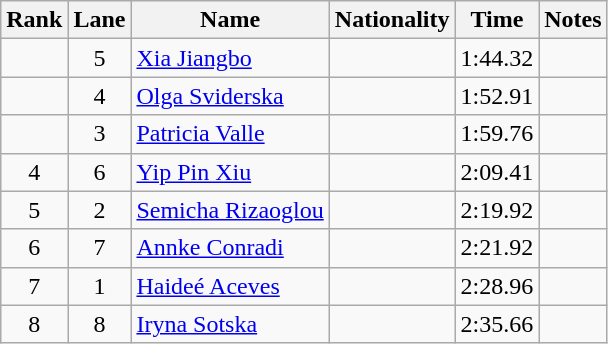<table class="wikitable">
<tr>
<th>Rank</th>
<th>Lane</th>
<th>Name</th>
<th>Nationality</th>
<th>Time</th>
<th>Notes</th>
</tr>
<tr>
<td align=center></td>
<td align=center>5</td>
<td><a href='#'>Xia Jiangbo</a></td>
<td></td>
<td align=center>1:44.32</td>
<td align=center><strong></strong></td>
</tr>
<tr>
<td align=center></td>
<td align=center>4</td>
<td><a href='#'>Olga Sviderska</a></td>
<td></td>
<td align=center>1:52.91</td>
<td align=center></td>
</tr>
<tr>
<td align=center></td>
<td align=center>3</td>
<td><a href='#'>Patricia Valle</a></td>
<td></td>
<td align=center>1:59.76</td>
<td align=center><strong></strong></td>
</tr>
<tr>
<td align=center>4</td>
<td align=center>6</td>
<td><a href='#'>Yip Pin Xiu</a></td>
<td></td>
<td align=center>2:09.41</td>
<td align=center></td>
</tr>
<tr>
<td align=center>5</td>
<td align=center>2</td>
<td><a href='#'>Semicha Rizaoglou</a></td>
<td></td>
<td align=center>2:19.92</td>
<td align=center></td>
</tr>
<tr>
<td align=center>6</td>
<td align=center>7</td>
<td><a href='#'>Annke Conradi</a></td>
<td></td>
<td align=center>2:21.92</td>
<td align=center></td>
</tr>
<tr>
<td align=center>7</td>
<td align=center>1</td>
<td><a href='#'>Haideé Aceves</a></td>
<td></td>
<td align=center>2:28.96</td>
<td align=center></td>
</tr>
<tr>
<td align=center>8</td>
<td align=center>8</td>
<td><a href='#'>Iryna Sotska</a></td>
<td></td>
<td align=center>2:35.66</td>
<td align=center></td>
</tr>
</table>
